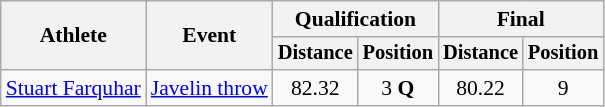<table class=wikitable style="font-size:90%">
<tr>
<th rowspan="2">Athlete</th>
<th rowspan="2">Event</th>
<th colspan="2">Qualification</th>
<th colspan="2">Final</th>
</tr>
<tr style="font-size:95%">
<th>Distance</th>
<th>Position</th>
<th>Distance</th>
<th>Position</th>
</tr>
<tr align=center>
<td align=left><a href='#'>Stuart Farquhar</a></td>
<td align=left><a href='#'>Javelin throw</a></td>
<td>82.32</td>
<td>3 <strong>Q</strong></td>
<td>80.22</td>
<td>9</td>
</tr>
</table>
